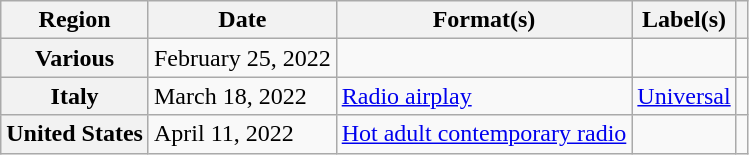<table class="wikitable plainrowheaders">
<tr>
<th scope="col">Region</th>
<th scope="col">Date</th>
<th scope="col">Format(s)</th>
<th scope="col">Label(s)</th>
<th scope="col"></th>
</tr>
<tr>
<th scope="row">Various</th>
<td>February 25, 2022</td>
<td></td>
<td></td>
<td align="center"></td>
</tr>
<tr>
<th scope="row">Italy</th>
<td>March 18, 2022</td>
<td><a href='#'>Radio airplay</a></td>
<td><a href='#'>Universal</a></td>
<td align="center"></td>
</tr>
<tr>
<th scope="row">United States</th>
<td>April 11, 2022</td>
<td><a href='#'>Hot adult contemporary radio</a></td>
<td></td>
<td align="center"></td>
</tr>
</table>
